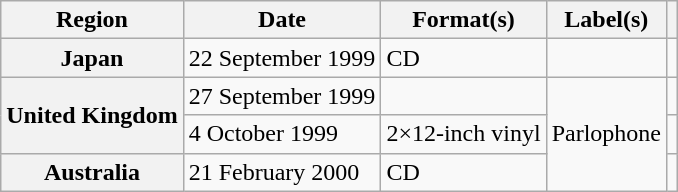<table class="wikitable plainrowheaders">
<tr>
<th scope="col">Region</th>
<th scope="col">Date</th>
<th scope="col">Format(s)</th>
<th scope="col">Label(s)</th>
<th scope="col"></th>
</tr>
<tr>
<th scope="row">Japan</th>
<td>22 September 1999</td>
<td>CD</td>
<td></td>
<td></td>
</tr>
<tr>
<th scope="row" rowspan="2">United Kingdom</th>
<td>27 September 1999</td>
<td></td>
<td rowspan="3">Parlophone</td>
<td></td>
</tr>
<tr>
<td>4 October 1999</td>
<td>2×12-inch vinyl</td>
<td></td>
</tr>
<tr>
<th scope="row">Australia</th>
<td>21 February 2000</td>
<td>CD</td>
<td></td>
</tr>
</table>
